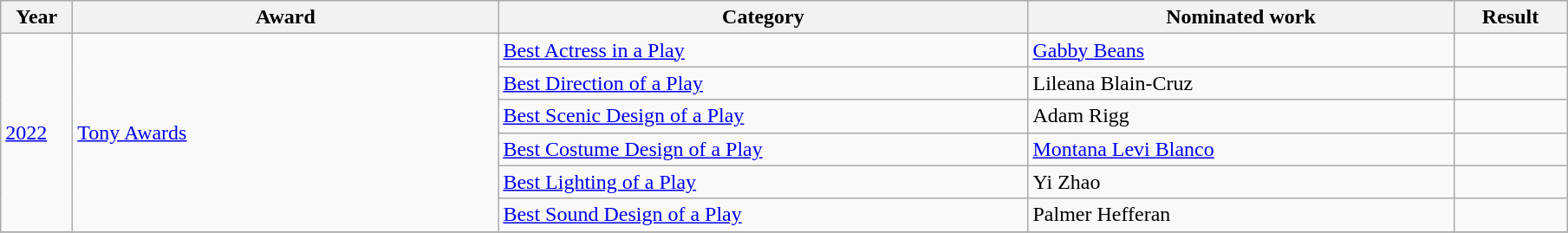<table class="wikitable">
<tr>
<th scope="col" style="width:3em;">Year</th>
<th scope="col" style="width:20em;">Award</th>
<th scope="col" style="width:25em;">Category</th>
<th scope="col" style="width:20em;">Nominated work</th>
<th scope="col" style="width:5em;">Result</th>
</tr>
<tr>
<td rowspan="6"><a href='#'>2022</a></td>
<td rowspan=6><a href='#'>Tony Awards</a></td>
<td><a href='#'>Best Actress in a Play</a></td>
<td><a href='#'>Gabby Beans</a></td>
<td></td>
</tr>
<tr>
<td><a href='#'>Best Direction of a Play</a></td>
<td>Lileana Blain-Cruz</td>
<td></td>
</tr>
<tr>
<td><a href='#'>Best Scenic Design of a Play</a></td>
<td>Adam Rigg</td>
<td></td>
</tr>
<tr>
<td><a href='#'>Best Costume Design of a Play</a></td>
<td><a href='#'>Montana Levi Blanco</a></td>
<td></td>
</tr>
<tr>
<td><a href='#'>Best Lighting of a Play</a></td>
<td>Yi Zhao</td>
<td></td>
</tr>
<tr>
<td><a href='#'>Best Sound Design of a Play</a></td>
<td>Palmer Hefferan</td>
<td></td>
</tr>
<tr>
</tr>
</table>
